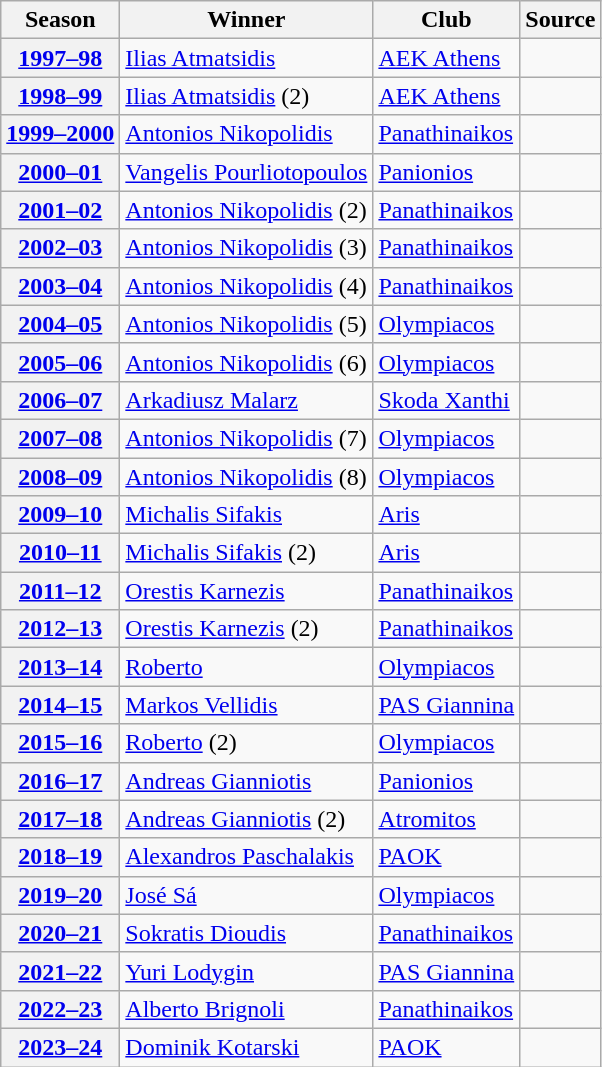<table class="wikitable" style="margin-right: 0;">
<tr text-align:center;">
<th>Season</th>
<th>Winner</th>
<th>Club</th>
<th>Source</th>
</tr>
<tr>
<th><a href='#'>1997–98</a></th>
<td> <a href='#'>Ilias Atmatsidis</a></td>
<td><a href='#'>AEK Athens</a></td>
<td align="center"></td>
</tr>
<tr>
<th><a href='#'>1998–99</a></th>
<td> <a href='#'>Ilias Atmatsidis</a> (2)</td>
<td><a href='#'>AEK Athens</a></td>
<td align="center"></td>
</tr>
<tr>
<th><a href='#'>1999–2000</a></th>
<td> <a href='#'>Antonios Nikopolidis</a></td>
<td><a href='#'>Panathinaikos</a></td>
<td align="center"></td>
</tr>
<tr>
<th><a href='#'>2000–01</a></th>
<td> <a href='#'>Vangelis Pourliotopoulos</a></td>
<td><a href='#'>Panionios</a></td>
<td align="center"></td>
</tr>
<tr>
<th><a href='#'>2001–02</a></th>
<td> <a href='#'>Antonios Nikopolidis</a> (2)</td>
<td><a href='#'>Panathinaikos</a></td>
<td align="center"></td>
</tr>
<tr>
<th><a href='#'>2002–03</a></th>
<td> <a href='#'>Antonios Nikopolidis</a> (3)</td>
<td><a href='#'>Panathinaikos</a></td>
<td align="center"></td>
</tr>
<tr>
<th><a href='#'>2003–04</a></th>
<td> <a href='#'>Antonios Nikopolidis</a> (4)</td>
<td><a href='#'>Panathinaikos</a></td>
<td align="center"></td>
</tr>
<tr>
<th><a href='#'>2004–05</a></th>
<td> <a href='#'>Antonios Nikopolidis</a> (5)</td>
<td><a href='#'>Olympiacos</a></td>
<td align="center"></td>
</tr>
<tr>
<th><a href='#'>2005–06</a></th>
<td> <a href='#'>Antonios Nikopolidis</a> (6)</td>
<td><a href='#'>Olympiacos</a></td>
<td align="center"></td>
</tr>
<tr>
<th><a href='#'>2006–07</a></th>
<td> <a href='#'>Arkadiusz Malarz</a></td>
<td><a href='#'>Skoda Xanthi</a></td>
<td align="center"></td>
</tr>
<tr>
<th><a href='#'>2007–08</a></th>
<td> <a href='#'>Antonios Nikopolidis</a> (7)</td>
<td><a href='#'>Olympiacos</a></td>
<td align="center"></td>
</tr>
<tr>
<th><a href='#'>2008–09</a></th>
<td> <a href='#'>Antonios Nikopolidis</a> (8)</td>
<td><a href='#'>Olympiacos</a></td>
<td align="center"></td>
</tr>
<tr>
<th><a href='#'>2009–10</a></th>
<td> <a href='#'>Michalis Sifakis</a></td>
<td><a href='#'>Aris</a></td>
<td align="center"></td>
</tr>
<tr>
<th><a href='#'>2010–11</a></th>
<td> <a href='#'>Michalis Sifakis</a> (2)</td>
<td><a href='#'>Aris</a></td>
<td align="center"></td>
</tr>
<tr>
<th><a href='#'>2011–12</a></th>
<td> <a href='#'>Orestis Karnezis</a></td>
<td><a href='#'>Panathinaikos</a></td>
<td align="center"></td>
</tr>
<tr>
<th><a href='#'>2012–13</a></th>
<td> <a href='#'>Orestis Karnezis</a> (2)</td>
<td><a href='#'>Panathinaikos</a></td>
<td align="center"></td>
</tr>
<tr>
<th><a href='#'>2013–14</a></th>
<td> <a href='#'>Roberto</a></td>
<td><a href='#'>Olympiacos</a></td>
<td align="center"></td>
</tr>
<tr>
<th><a href='#'>2014–15</a></th>
<td> <a href='#'>Markos Vellidis</a></td>
<td><a href='#'>PAS Giannina</a></td>
<td align="center"></td>
</tr>
<tr>
<th><a href='#'>2015–16</a></th>
<td> <a href='#'>Roberto</a> (2)</td>
<td><a href='#'>Olympiacos</a></td>
<td align="center"></td>
</tr>
<tr>
<th><a href='#'>2016–17</a></th>
<td> <a href='#'>Andreas Gianniotis</a></td>
<td><a href='#'>Panionios</a></td>
<td align="center"></td>
</tr>
<tr>
<th><a href='#'>2017–18</a></th>
<td> <a href='#'>Andreas Gianniotis</a> (2)</td>
<td><a href='#'>Atromitos</a></td>
<td align="center"></td>
</tr>
<tr>
<th><a href='#'>2018–19</a></th>
<td> <a href='#'>Alexandros Paschalakis</a></td>
<td><a href='#'>PAOK</a></td>
<td align="center"></td>
</tr>
<tr>
<th><a href='#'>2019–20</a></th>
<td> <a href='#'>José Sá</a></td>
<td><a href='#'>Olympiacos</a></td>
<td align="center"></td>
</tr>
<tr>
<th><a href='#'>2020–21</a></th>
<td> <a href='#'>Sokratis Dioudis</a></td>
<td><a href='#'>Panathinaikos</a></td>
<td align="center"></td>
</tr>
<tr>
<th><a href='#'>2021–22</a></th>
<td> <a href='#'>Yuri Lodygin</a></td>
<td><a href='#'>PAS Giannina</a></td>
<td align="center"></td>
</tr>
<tr>
<th><a href='#'>2022–23</a></th>
<td> <a href='#'>Alberto Brignoli</a></td>
<td><a href='#'>Panathinaikos</a></td>
<td align="center"></td>
</tr>
<tr>
<th><a href='#'>2023–24</a></th>
<td> <a href='#'>Dominik Kotarski</a></td>
<td><a href='#'>PAOK</a></td>
<td align="center"></td>
</tr>
</table>
